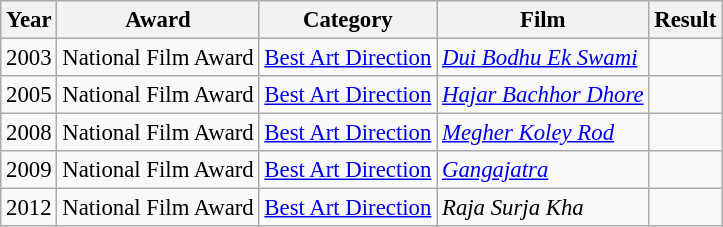<table class="wikitable" style="font-size: 95%;">
<tr>
<th>Year</th>
<th>Award</th>
<th>Category</th>
<th>Film</th>
<th>Result</th>
</tr>
<tr>
<td>2003</td>
<td>National Film Award</td>
<td><a href='#'>Best Art Direction</a></td>
<td><em><a href='#'>Dui Bodhu Ek Swami</a></em></td>
<td></td>
</tr>
<tr>
<td>2005</td>
<td>National Film Award</td>
<td><a href='#'>Best Art Direction</a></td>
<td><em><a href='#'>Hajar Bachhor Dhore</a></em></td>
<td></td>
</tr>
<tr>
<td>2008</td>
<td>National Film Award</td>
<td><a href='#'>Best Art Direction</a></td>
<td><em><a href='#'>Megher Koley Rod</a></em></td>
<td></td>
</tr>
<tr>
<td>2009</td>
<td>National Film Award</td>
<td><a href='#'>Best Art Direction</a></td>
<td><em><a href='#'>Gangajatra</a></em></td>
<td></td>
</tr>
<tr>
<td>2012</td>
<td>National Film Award</td>
<td><a href='#'>Best Art Direction</a></td>
<td><em>Raja Surja Kha</em></td>
<td></td>
</tr>
</table>
